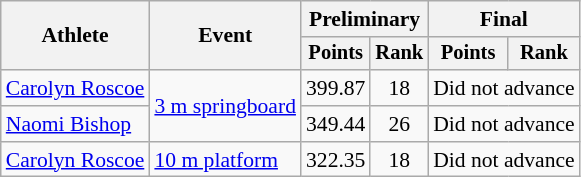<table class=wikitable style="font-size:90%">
<tr>
<th rowspan="2">Athlete</th>
<th rowspan="2">Event</th>
<th colspan="2">Preliminary</th>
<th colspan="2">Final</th>
</tr>
<tr style="font-size:95%">
<th>Points</th>
<th>Rank</th>
<th>Points</th>
<th>Rank</th>
</tr>
<tr align=center>
<td align=left><a href='#'>Carolyn Roscoe</a></td>
<td align=left rowspan=2><a href='#'>3 m springboard</a></td>
<td>399.87</td>
<td>18</td>
<td colspan=2>Did not advance</td>
</tr>
<tr align=center>
<td align=left><a href='#'>Naomi Bishop</a></td>
<td>349.44</td>
<td>26</td>
<td colspan=2>Did not advance</td>
</tr>
<tr align=center>
<td align=left><a href='#'>Carolyn Roscoe</a></td>
<td align=left rowspan=2><a href='#'>10 m platform</a></td>
<td>322.35</td>
<td>18</td>
<td colspan=2>Did not advance</td>
</tr>
</table>
